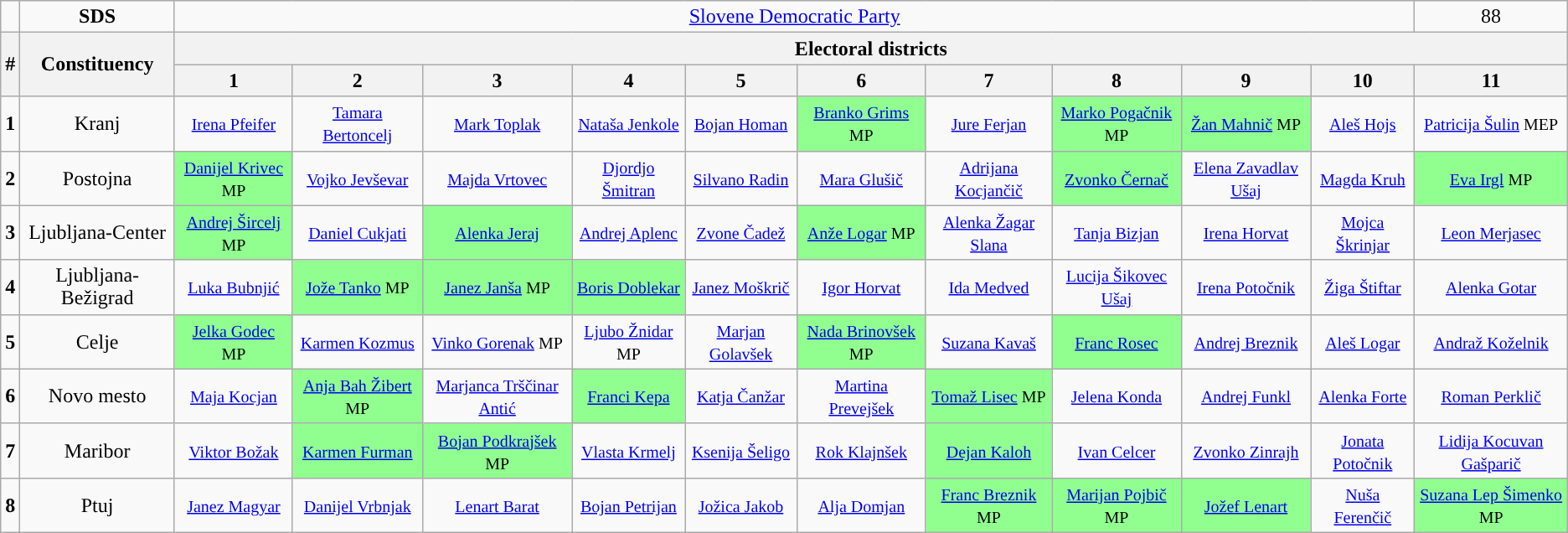<table class="wikitable" style="text-align: center;">
<tr>
<td style="background:"></td>
<td><strong>SDS</strong></td>
<td colspan="10"><a href='#'>Slovene Democratic Party</a><br></td>
<td>88<br></td>
</tr>
<tr>
<th rowspan="2">#</th>
<th rowspan="2">Constituency</th>
<th colspan="11">Electoral districts</th>
</tr>
<tr>
<th>1</th>
<th>2</th>
<th>3</th>
<th>4</th>
<th>5</th>
<th>6</th>
<th>7</th>
<th>8</th>
<th>9</th>
<th>10</th>
<th>11</th>
</tr>
<tr>
<td style="text-align:center;"><strong>1</strong></td>
<td>Kranj</td>
<td><a href='#'><small>Irena Pfeifer</small></a></td>
<td><a href='#'><small>Tamara Bertoncelj</small></a></td>
<td><a href='#'><small>Mark Toplak</small></a></td>
<td><a href='#'><small>Nataša Jenkole</small></a></td>
<td><a href='#'><small>Bojan Homan</small></a></td>
<td style="background:#90FF90;"><small><a href='#'>Branko Grims</a> MP</small></td>
<td><a href='#'><small>Jure Ferjan</small></a></td>
<td style="background:#90FF90;"><small><a href='#'>Marko Pogačnik</a> MP</small></td>
<td style="background:#90FF90;"><small><a href='#'>Žan Mahnič</a> MP</small></td>
<td><a href='#'><small>Aleš Hojs</small></a></td>
<td><small><a href='#'>Patricija Šulin</a> MEP</small></td>
</tr>
<tr>
<td style="text-align:center;"><strong>2</strong></td>
<td>Postojna</td>
<td style="background:#90FF90;"><small><a href='#'>Danijel Krivec</a> MP</small></td>
<td><a href='#'><small>Vojko Jevševar</small></a></td>
<td><a href='#'><small>Majda Vrtovec</small></a></td>
<td><a href='#'><small>Djordjo Šmitran</small></a></td>
<td><a href='#'><small>Silvano Radin</small></a></td>
<td><a href='#'><small>Mara Glušič</small></a></td>
<td><a href='#'><small>Adrijana Kocjančič</small></a></td>
<td style="background:#90FF90;"><a href='#'><small>Zvonko Černač</small></a></td>
<td><a href='#'><small>Elena Zavadlav Ušaj</small></a></td>
<td><a href='#'><small>Magda Kruh</small></a></td>
<td style="background:#90FF90;"><small><a href='#'>Eva Irgl</a> MP</small></td>
</tr>
<tr>
<td style="text-align:center;"><strong>3</strong></td>
<td>Ljubljana-Center</td>
<td style="background:#90FF90;"><small><a href='#'>Andrej Šircelj</a> MP</small></td>
<td><a href='#'><small>Daniel Cukjati</small></a></td>
<td style="background:#90FF90;"><a href='#'><small>Alenka Jeraj</small></a></td>
<td><a href='#'><small>Andrej Aplenc</small></a></td>
<td><a href='#'><small>Zvone Čadež</small></a></td>
<td style="background:#90FF90;"><small><a href='#'>Anže Logar</a> MP</small></td>
<td><a href='#'><small>Alenka Žagar Slana</small></a></td>
<td><a href='#'><small>Tanja Bizjan</small></a></td>
<td><a href='#'><small>Irena Horvat</small></a></td>
<td><a href='#'><small>Mojca Škrinjar</small></a></td>
<td><a href='#'><small>Leon Merjasec</small></a></td>
</tr>
<tr>
<td style="text-align:center;"><strong>4</strong></td>
<td>Ljubljana-Bežigrad</td>
<td><a href='#'><small>Luka Bubnjić</small></a></td>
<td style="background:#90FF90;"><small><a href='#'>Jože Tanko</a> MP</small></td>
<td style="background:#90FF90;"><small><a href='#'>Janez Janša</a> MP</small></td>
<td style="background:#90FF90;"><a href='#'><small>Boris Doblekar</small></a></td>
<td><a href='#'><small>Janez Moškrič</small></a></td>
<td><a href='#'><small>Igor Horvat</small></a></td>
<td><a href='#'><small>Ida Medved</small></a></td>
<td><a href='#'><small>Lucija Šikovec Ušaj</small></a></td>
<td><a href='#'><small>Irena Potočnik</small></a></td>
<td><a href='#'><small>Žiga Štiftar</small></a></td>
<td><a href='#'><small>Alenka Gotar</small></a></td>
</tr>
<tr>
<td style="text-align:center;"><strong>5</strong></td>
<td>Celje</td>
<td style="background:#90FF90;"><small><a href='#'>Jelka Godec</a> MP</small></td>
<td><a href='#'><small>Karmen Kozmus</small></a></td>
<td><small><a href='#'>Vinko Gorenak</a> MP</small></td>
<td><small><a href='#'>Ljubo Žnidar</a> MP</small></td>
<td><a href='#'><small>Marjan Golavšek</small></a></td>
<td style="background:#90FF90;"><small><a href='#'>Nada Brinovšek</a> MP</small></td>
<td><a href='#'><small>Suzana Kavaš</small></a></td>
<td style="background:#90FF90;"><a href='#'><small>Franc Rosec</small></a></td>
<td><a href='#'><small>Andrej Breznik</small></a></td>
<td><a href='#'><small>Aleš Logar</small></a></td>
<td><a href='#'><small>Andraž Koželnik</small></a></td>
</tr>
<tr>
<td style="text-align:center;"><strong>6</strong></td>
<td>Novo mesto</td>
<td><a href='#'><small>Maja Kocjan</small></a></td>
<td style="background:#90FF90;"><small><a href='#'>Anja Bah Žibert</a> MP</small></td>
<td><a href='#'><small>Marjanca Trščinar Antić</small></a></td>
<td style="background:#90FF90;"><a href='#'><small>Franci Kepa</small></a></td>
<td><a href='#'><small>Katja Čanžar</small></a></td>
<td><a href='#'><small>Martina Prevejšek</small></a></td>
<td style="background:#90FF90;"><small><a href='#'>Tomaž Lisec</a> MP</small></td>
<td><a href='#'><small>Jelena Konda</small></a></td>
<td><a href='#'><small>Andrej Funkl</small></a></td>
<td><a href='#'><small>Alenka Forte</small></a></td>
<td><a href='#'><small>Roman Perklič</small></a></td>
</tr>
<tr>
<td style="text-align:center;"><strong>7</strong></td>
<td>Maribor</td>
<td><a href='#'><small>Viktor Božak</small></a></td>
<td style="background:#90FF90;"><a href='#'><small>Karmen Furman</small></a></td>
<td style="background:#90FF90;"><small><a href='#'>Bojan Podkrajšek</a> MP</small></td>
<td><a href='#'><small>Vlasta Krmelj</small></a></td>
<td><a href='#'><small>Ksenija Šeligo</small></a></td>
<td><a href='#'><small>Rok Klajnšek</small></a></td>
<td style="background:#90FF90;"><a href='#'><small>Dejan Kaloh</small></a></td>
<td><a href='#'><small>Ivan Celcer</small></a></td>
<td><a href='#'><small>Zvonko Zinrajh</small></a></td>
<td><a href='#'><small>Jonata Potočnik</small></a></td>
<td><a href='#'><small>Lidija Kocuvan Gašparič</small></a></td>
</tr>
<tr>
<td style="text-align:center;"><strong>8</strong></td>
<td>Ptuj</td>
<td><a href='#'><small>Janez Magyar</small></a></td>
<td><a href='#'><small>Danijel Vrbnjak</small></a></td>
<td><a href='#'><small>Lenart Barat</small></a></td>
<td><a href='#'><small>Bojan Petrijan</small></a></td>
<td><a href='#'><small>Jožica Jakob</small></a></td>
<td><a href='#'><small>Alja Domjan</small></a></td>
<td style="background:#90FF90;"><small><a href='#'>Franc Breznik</a> MP</small></td>
<td style="background:#90FF90;"><small><a href='#'>Marijan Pojbič</a> MP</small></td>
<td style="background:#90FF90;"><a href='#'><small>Jožef Lenart</small></a></td>
<td><a href='#'><small>Nuša Ferenčič</small></a></td>
<td style="background:#90FF90;"><small><a href='#'>Suzana Lep Šimenko</a> MP</small></td>
</tr>
</table>
